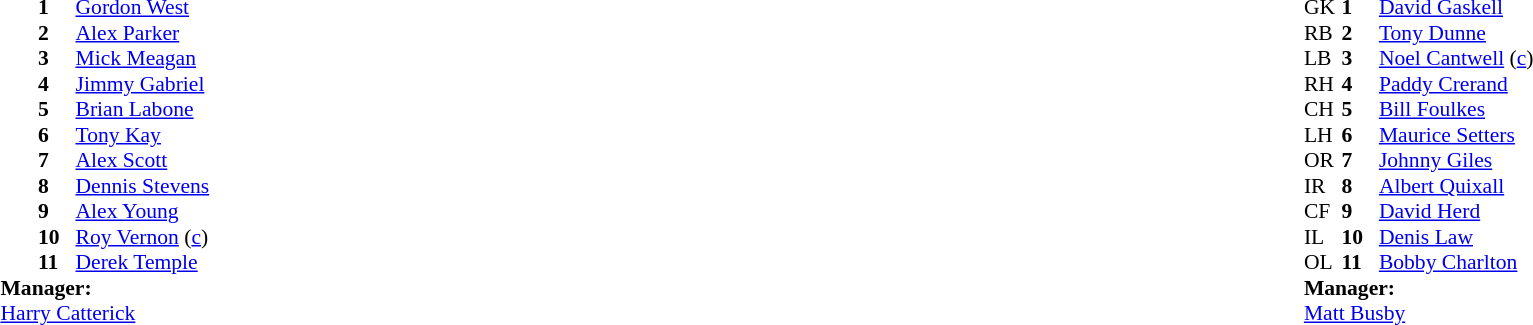<table style="width:100%">
<tr>
<td style="vertical-align:top; width:50%;"><br><table style="font-size: 90%" cellspacing="0" cellpadding="0">
<tr>
<th width="25"></th>
<th width="25"></th>
</tr>
<tr>
<td></td>
<td><strong>1</strong></td>
<td> <a href='#'>Gordon West</a></td>
</tr>
<tr>
<td></td>
<td><strong>2</strong></td>
<td> <a href='#'>Alex Parker</a></td>
</tr>
<tr>
<td></td>
<td><strong>3</strong></td>
<td> <a href='#'>Mick Meagan</a></td>
</tr>
<tr>
<td></td>
<td><strong>4</strong></td>
<td> <a href='#'>Jimmy Gabriel</a></td>
</tr>
<tr>
<td></td>
<td><strong>5</strong></td>
<td> <a href='#'>Brian Labone</a></td>
</tr>
<tr>
<td></td>
<td><strong>6</strong></td>
<td> <a href='#'>Tony Kay</a></td>
</tr>
<tr>
<td></td>
<td><strong>7</strong></td>
<td> <a href='#'>Alex Scott</a></td>
</tr>
<tr>
<td></td>
<td><strong>8</strong></td>
<td> <a href='#'>Dennis Stevens</a></td>
</tr>
<tr>
<td></td>
<td><strong>9</strong></td>
<td> <a href='#'>Alex Young</a></td>
</tr>
<tr>
<td></td>
<td><strong>10</strong></td>
<td> <a href='#'>Roy Vernon</a>  (<a href='#'>c</a>)</td>
</tr>
<tr>
<td></td>
<td><strong>11</strong></td>
<td> <a href='#'>Derek Temple</a></td>
</tr>
<tr>
<td colspan=4><strong>Manager:</strong></td>
</tr>
<tr>
<td colspan="4"> <a href='#'>Harry Catterick</a></td>
</tr>
</table>
</td>
<td style="vertical-align:top"></td>
<td style="vertical-align:top;width:50%"><br><table cellspacing="0" cellpadding="0" style="font-size:90%;margin:auto">
<tr>
<th width="25"></th>
<th width="25"></th>
</tr>
<tr>
<td>GK</td>
<td><strong>1</strong></td>
<td> <a href='#'>David Gaskell</a></td>
</tr>
<tr>
<td>RB</td>
<td><strong>2</strong></td>
<td> <a href='#'>Tony Dunne</a></td>
</tr>
<tr>
<td>LB</td>
<td><strong>3</strong></td>
<td> <a href='#'>Noel Cantwell</a> (<a href='#'>c</a>)</td>
</tr>
<tr>
<td>RH</td>
<td><strong>4</strong></td>
<td> <a href='#'>Paddy Crerand</a></td>
</tr>
<tr>
<td>CH</td>
<td><strong>5</strong></td>
<td> <a href='#'>Bill Foulkes</a></td>
</tr>
<tr>
<td>LH</td>
<td><strong>6</strong></td>
<td> <a href='#'>Maurice Setters</a></td>
</tr>
<tr>
<td>OR</td>
<td><strong>7</strong></td>
<td> <a href='#'>Johnny Giles</a></td>
</tr>
<tr>
<td>IR</td>
<td><strong>8</strong></td>
<td> <a href='#'>Albert Quixall</a></td>
</tr>
<tr>
<td>CF</td>
<td><strong>9</strong></td>
<td> <a href='#'>David Herd</a></td>
</tr>
<tr>
<td>IL</td>
<td><strong>10</strong></td>
<td> <a href='#'>Denis Law</a></td>
</tr>
<tr>
<td>OL</td>
<td><strong>11</strong></td>
<td> <a href='#'>Bobby Charlton</a></td>
</tr>
<tr>
<td colspan=4><strong>Manager:</strong></td>
</tr>
<tr>
<td colspan="4"> <a href='#'>Matt Busby</a></td>
</tr>
</table>
</td>
</tr>
</table>
